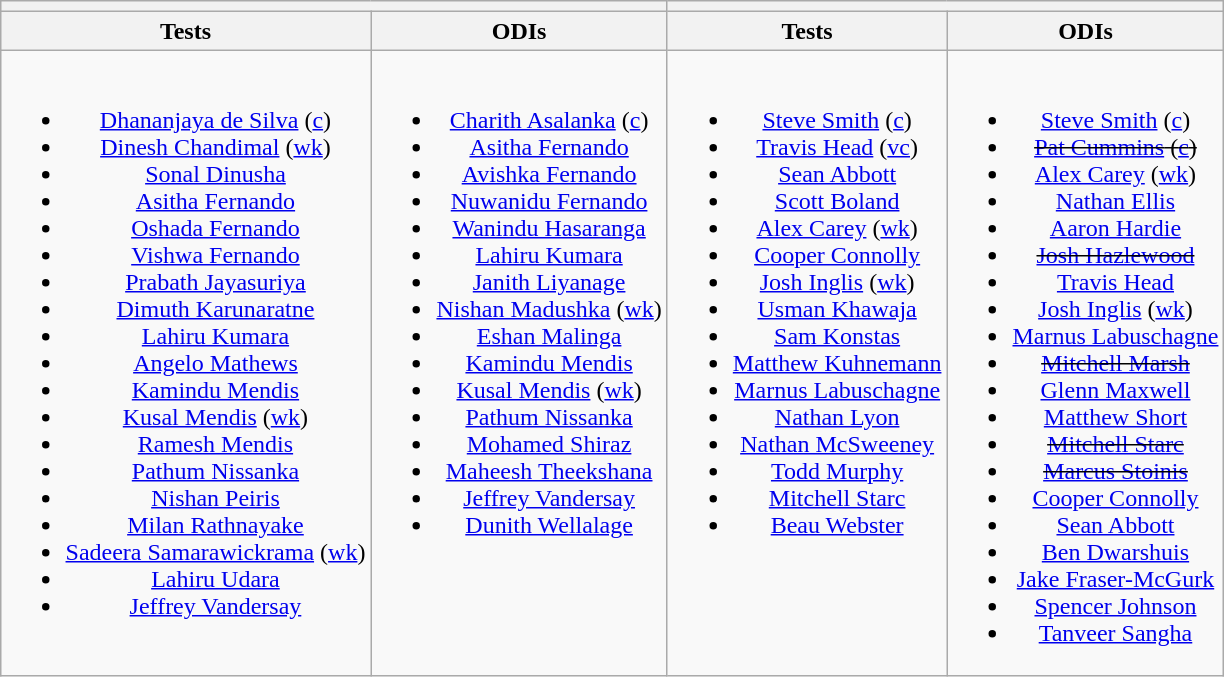<table class="wikitable" style="text-align:center;margin:auto">
<tr>
<th colspan="2"></th>
<th colspan="2"></th>
</tr>
<tr>
<th>Tests</th>
<th>ODIs</th>
<th>Tests</th>
<th>ODIs</th>
</tr>
<tr style="vertical-align:top">
<td><br><ul><li><a href='#'>Dhananjaya de Silva</a> (<a href='#'>c</a>)</li><li><a href='#'>Dinesh Chandimal</a> (<a href='#'>wk</a>)</li><li><a href='#'>Sonal Dinusha</a></li><li><a href='#'>Asitha Fernando</a></li><li><a href='#'>Oshada Fernando</a></li><li><a href='#'>Vishwa Fernando</a></li><li><a href='#'>Prabath Jayasuriya</a></li><li><a href='#'>Dimuth Karunaratne</a></li><li><a href='#'>Lahiru Kumara</a></li><li><a href='#'>Angelo Mathews</a></li><li><a href='#'>Kamindu Mendis</a></li><li><a href='#'>Kusal Mendis</a> (<a href='#'>wk</a>)</li><li><a href='#'>Ramesh Mendis</a></li><li><a href='#'>Pathum Nissanka</a></li><li><a href='#'>Nishan Peiris</a></li><li><a href='#'>Milan Rathnayake</a></li><li><a href='#'>Sadeera Samarawickrama</a> (<a href='#'>wk</a>)</li><li><a href='#'>Lahiru Udara</a></li><li><a href='#'>Jeffrey Vandersay</a></li></ul></td>
<td><br><ul><li><a href='#'>Charith Asalanka</a> (<a href='#'>c</a>)</li><li><a href='#'>Asitha Fernando</a></li><li><a href='#'>Avishka Fernando</a></li><li><a href='#'>Nuwanidu Fernando</a></li><li><a href='#'>Wanindu Hasaranga</a></li><li><a href='#'>Lahiru Kumara</a></li><li><a href='#'>Janith Liyanage</a></li><li><a href='#'>Nishan Madushka</a> (<a href='#'>wk</a>)</li><li><a href='#'>Eshan Malinga</a></li><li><a href='#'>Kamindu Mendis</a></li><li><a href='#'>Kusal Mendis</a> (<a href='#'>wk</a>)</li><li><a href='#'>Pathum Nissanka</a></li><li><a href='#'>Mohamed Shiraz</a></li><li><a href='#'>Maheesh Theekshana</a></li><li><a href='#'>Jeffrey Vandersay</a></li><li><a href='#'>Dunith Wellalage</a></li></ul></td>
<td><br><ul><li><a href='#'>Steve Smith</a> (<a href='#'>c</a>)</li><li><a href='#'>Travis Head</a> (<a href='#'>vc</a>)</li><li><a href='#'>Sean Abbott</a></li><li><a href='#'>Scott Boland</a></li><li><a href='#'>Alex Carey</a> (<a href='#'>wk</a>)</li><li><a href='#'>Cooper Connolly</a></li><li><a href='#'>Josh Inglis</a> (<a href='#'>wk</a>)</li><li><a href='#'>Usman Khawaja</a></li><li><a href='#'>Sam Konstas</a></li><li><a href='#'>Matthew Kuhnemann</a></li><li><a href='#'>Marnus Labuschagne</a></li><li><a href='#'>Nathan Lyon</a></li><li><a href='#'>Nathan McSweeney</a></li><li><a href='#'>Todd Murphy</a></li><li><a href='#'>Mitchell Starc</a></li><li><a href='#'>Beau Webster</a></li></ul></td>
<td><br><ul><li><a href='#'>Steve Smith</a> (<a href='#'>c</a>)</li><li><s><a href='#'>Pat Cummins</a> (<a href='#'>c</a>)</s></li><li><a href='#'>Alex Carey</a> (<a href='#'>wk</a>)</li><li><a href='#'>Nathan Ellis</a></li><li><a href='#'>Aaron Hardie</a></li><li><s><a href='#'>Josh Hazlewood</a></s></li><li><a href='#'>Travis Head</a></li><li><a href='#'>Josh Inglis</a> (<a href='#'>wk</a>)</li><li><a href='#'>Marnus Labuschagne</a></li><li><s><a href='#'>Mitchell Marsh</a></s></li><li><a href='#'>Glenn Maxwell</a></li><li><a href='#'>Matthew Short</a></li><li><s><a href='#'>Mitchell Starc</a></s></li><li><s><a href='#'>Marcus Stoinis</a></s></li><li><a href='#'>Cooper Connolly</a></li><li><a href='#'>Sean Abbott</a></li><li><a href='#'>Ben Dwarshuis</a></li><li><a href='#'>Jake Fraser-McGurk</a></li><li><a href='#'>Spencer Johnson</a></li><li><a href='#'>Tanveer Sangha</a></li></ul></td>
</tr>
</table>
